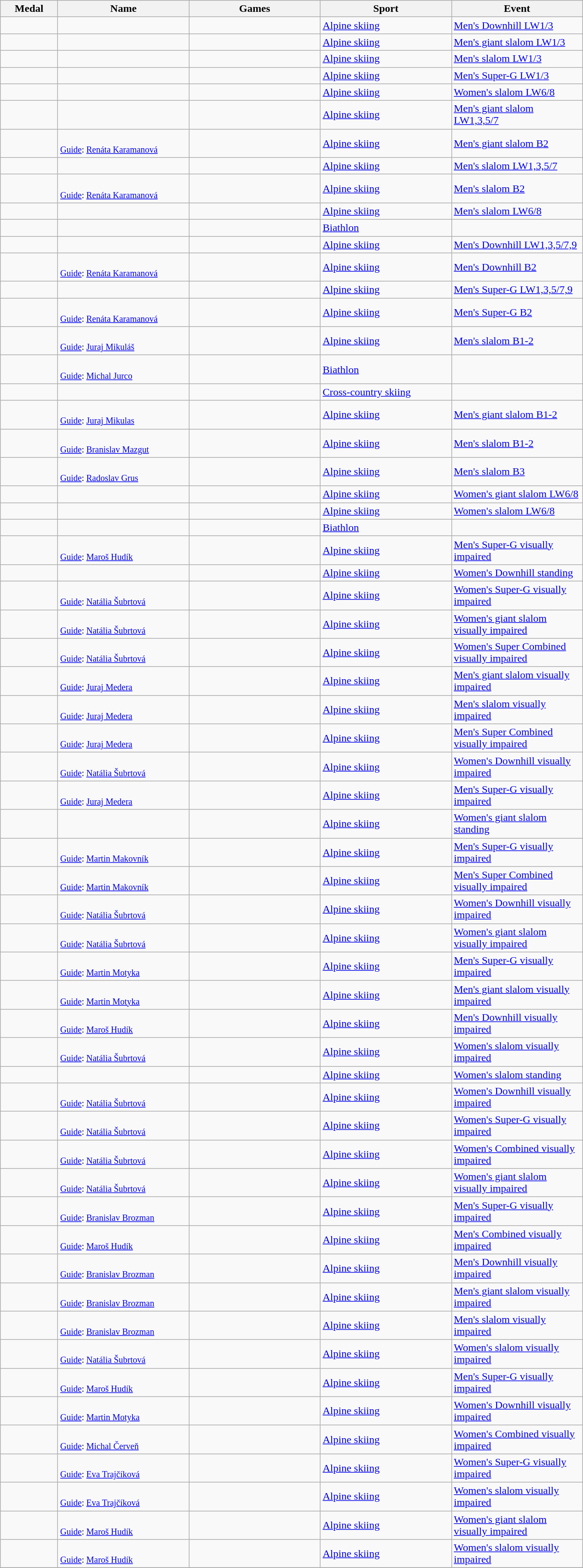<table class="wikitable sortable">
<tr>
<th style="width:5em">Medal</th>
<th style="width:12em">Name</th>
<th style="width:12em">Games</th>
<th style="width:12em">Sport</th>
<th style="width:12em">Event</th>
</tr>
<tr>
<td></td>
<td></td>
<td></td>
<td> <a href='#'>Alpine skiing</a></td>
<td><a href='#'>Men's Downhill LW1/3</a></td>
</tr>
<tr>
<td></td>
<td></td>
<td></td>
<td> <a href='#'>Alpine skiing</a></td>
<td><a href='#'>Men's giant slalom LW1/3</a></td>
</tr>
<tr>
<td></td>
<td></td>
<td></td>
<td> <a href='#'>Alpine skiing</a></td>
<td><a href='#'>Men's slalom LW1/3</a></td>
</tr>
<tr>
<td></td>
<td></td>
<td></td>
<td> <a href='#'>Alpine skiing</a></td>
<td><a href='#'>Men's Super-G LW1/3</a></td>
</tr>
<tr>
<td></td>
<td></td>
<td></td>
<td> <a href='#'>Alpine skiing</a></td>
<td><a href='#'>Women's slalom LW6/8</a></td>
</tr>
<tr>
<td></td>
<td></td>
<td></td>
<td> <a href='#'>Alpine skiing</a></td>
<td><a href='#'>Men's giant slalom LW1,3,5/7</a></td>
</tr>
<tr>
<td></td>
<td><br><small><a href='#'>Guide</a>: <a href='#'>Renáta Karamanová</a></small></td>
<td></td>
<td> <a href='#'>Alpine skiing</a></td>
<td><a href='#'>Men's giant slalom B2</a></td>
</tr>
<tr>
<td></td>
<td></td>
<td></td>
<td> <a href='#'>Alpine skiing</a></td>
<td><a href='#'>Men's slalom LW1,3,5/7</a></td>
</tr>
<tr>
<td></td>
<td><br><small><a href='#'>Guide</a>: <a href='#'>Renáta Karamanová</a> </small></td>
<td></td>
<td> <a href='#'>Alpine skiing</a></td>
<td><a href='#'>Men's slalom B2</a></td>
</tr>
<tr>
<td></td>
<td></td>
<td></td>
<td> <a href='#'>Alpine skiing</a></td>
<td><a href='#'>Men's slalom LW6/8</a></td>
</tr>
<tr>
<td></td>
<td></td>
<td></td>
<td> <a href='#'>Biathlon</a></td>
<td></td>
</tr>
<tr>
<td></td>
<td></td>
<td></td>
<td> <a href='#'>Alpine skiing</a></td>
<td><a href='#'>Men's Downhill LW1,3,5/7,9</a></td>
</tr>
<tr>
<td></td>
<td><br><small><a href='#'>Guide</a>: <a href='#'>Renáta Karamanová</a> </small></td>
<td></td>
<td> <a href='#'>Alpine skiing</a></td>
<td><a href='#'>Men's Downhill B2</a></td>
</tr>
<tr>
<td></td>
<td></td>
<td></td>
<td> <a href='#'>Alpine skiing</a></td>
<td><a href='#'>Men's Super-G LW1,3,5/7,9</a></td>
</tr>
<tr>
<td></td>
<td><br><small><a href='#'>Guide</a>: <a href='#'>Renáta Karamanová</a> </small></td>
<td></td>
<td> <a href='#'>Alpine skiing</a></td>
<td><a href='#'>Men's Super-G B2</a></td>
</tr>
<tr>
<td></td>
<td><br><small><a href='#'>Guide</a>: <a href='#'>Juraj Mikuláš</a></small></td>
<td></td>
<td> <a href='#'>Alpine skiing</a></td>
<td><a href='#'>Men's slalom B1-2</a></td>
</tr>
<tr>
<td></td>
<td><br><small><a href='#'>Guide</a>: <a href='#'>Michal Jurco</a></small></td>
<td></td>
<td> <a href='#'>Biathlon</a></td>
<td></td>
</tr>
<tr>
<td></td>
<td></td>
<td></td>
<td> <a href='#'>Cross-country skiing</a></td>
<td></td>
</tr>
<tr>
<td></td>
<td><br><small><a href='#'>Guide</a>: <a href='#'>Juraj Mikulas</a></small></td>
<td></td>
<td> <a href='#'>Alpine skiing</a></td>
<td><a href='#'>Men's giant slalom B1-2</a></td>
</tr>
<tr>
<td></td>
<td><br><small><a href='#'>Guide</a>: <a href='#'>Branislav Mazgut</a></small></td>
<td></td>
<td> <a href='#'>Alpine skiing</a></td>
<td><a href='#'>Men's slalom B1-2</a></td>
</tr>
<tr>
<td></td>
<td><br><small><a href='#'>Guide</a>: <a href='#'>Radoslav Grus</a></small></td>
<td></td>
<td> <a href='#'>Alpine skiing</a></td>
<td><a href='#'>Men's slalom B3</a></td>
</tr>
<tr>
<td></td>
<td></td>
<td></td>
<td> <a href='#'>Alpine skiing</a></td>
<td><a href='#'>Women's giant slalom LW6/8</a></td>
</tr>
<tr>
<td></td>
<td></td>
<td></td>
<td> <a href='#'>Alpine skiing</a></td>
<td><a href='#'>Women's slalom LW6/8</a></td>
</tr>
<tr>
<td></td>
<td></td>
<td></td>
<td> <a href='#'>Biathlon</a></td>
<td></td>
</tr>
<tr>
<td></td>
<td><br><small><a href='#'>Guide</a>: <a href='#'>Maroš Hudík</a></small></td>
<td></td>
<td> <a href='#'>Alpine skiing</a></td>
<td><a href='#'>Men's Super-G visually impaired</a></td>
</tr>
<tr>
<td></td>
<td></td>
<td></td>
<td> <a href='#'>Alpine skiing</a></td>
<td><a href='#'>Women's Downhill standing</a></td>
</tr>
<tr>
<td></td>
<td><br><small><a href='#'>Guide</a>: <a href='#'>Natália Šubrtová</a></small></td>
<td></td>
<td> <a href='#'>Alpine skiing</a></td>
<td><a href='#'>Women's Super-G visually impaired</a></td>
</tr>
<tr>
<td></td>
<td><br><small><a href='#'>Guide</a>: <a href='#'>Natália Šubrtová</a></small></td>
<td></td>
<td> <a href='#'>Alpine skiing</a></td>
<td><a href='#'>Women's giant slalom visually impaired</a></td>
</tr>
<tr>
<td></td>
<td><br><small><a href='#'>Guide</a>: <a href='#'>Natália Šubrtová</a></small></td>
<td></td>
<td> <a href='#'>Alpine skiing</a></td>
<td><a href='#'>Women's Super Combined visually impaired</a></td>
</tr>
<tr>
<td></td>
<td><br><small><a href='#'>Guide</a>: <a href='#'>Juraj Medera</a></small></td>
<td></td>
<td> <a href='#'>Alpine skiing</a></td>
<td><a href='#'>Men's giant slalom visually impaired</a></td>
</tr>
<tr>
<td></td>
<td><br><small><a href='#'>Guide</a>: <a href='#'>Juraj Medera</a></small></td>
<td></td>
<td> <a href='#'>Alpine skiing</a></td>
<td><a href='#'>Men's slalom visually impaired</a></td>
</tr>
<tr>
<td></td>
<td><br><small><a href='#'>Guide</a>: <a href='#'>Juraj Medera</a></small></td>
<td></td>
<td> <a href='#'>Alpine skiing</a></td>
<td><a href='#'>Men's Super Combined visually impaired</a></td>
</tr>
<tr>
<td></td>
<td><br><small><a href='#'>Guide</a>: <a href='#'>Natália Šubrtová</a></small></td>
<td></td>
<td> <a href='#'>Alpine skiing</a></td>
<td><a href='#'>Women's Downhill visually impaired</a></td>
</tr>
<tr>
<td></td>
<td><br><small><a href='#'>Guide</a>: <a href='#'>Juraj Medera</a></small></td>
<td></td>
<td> <a href='#'>Alpine skiing</a></td>
<td><a href='#'>Men's Super-G visually impaired</a></td>
</tr>
<tr>
<td></td>
<td></td>
<td></td>
<td> <a href='#'>Alpine skiing</a></td>
<td><a href='#'>Women's giant slalom standing</a></td>
</tr>
<tr>
<td></td>
<td><br><small><a href='#'>Guide</a>: <a href='#'>Martin Makovník</a></small></td>
<td></td>
<td> <a href='#'>Alpine skiing</a></td>
<td><a href='#'>Men's Super-G visually impaired</a></td>
</tr>
<tr>
<td></td>
<td><br><small><a href='#'>Guide</a>: <a href='#'>Martin Makovník</a></small></td>
<td></td>
<td> <a href='#'>Alpine skiing</a></td>
<td><a href='#'>Men's Super Combined visually impaired</a></td>
</tr>
<tr>
<td></td>
<td><br><small><a href='#'>Guide</a>: <a href='#'>Natália Šubrtová</a></small></td>
<td></td>
<td> <a href='#'>Alpine skiing</a></td>
<td><a href='#'>Women's Downhill visually impaired</a></td>
</tr>
<tr>
<td></td>
<td><br><small><a href='#'>Guide</a>: <a href='#'>Natália Šubrtová</a></small></td>
<td></td>
<td> <a href='#'>Alpine skiing</a></td>
<td><a href='#'>Women's giant slalom visually impaired</a></td>
</tr>
<tr>
<td></td>
<td><br><small><a href='#'>Guide</a>: <a href='#'>Martin Motyka</a></small></td>
<td></td>
<td> <a href='#'>Alpine skiing</a></td>
<td><a href='#'>Men's Super-G visually impaired</a></td>
</tr>
<tr>
<td></td>
<td><br><small><a href='#'>Guide</a>: <a href='#'>Martin Motyka</a></small></td>
<td></td>
<td> <a href='#'>Alpine skiing</a></td>
<td><a href='#'>Men's giant slalom visually impaired</a></td>
</tr>
<tr>
<td></td>
<td><br><small><a href='#'>Guide</a>: <a href='#'>Maroš Hudík</a></small></td>
<td></td>
<td> <a href='#'>Alpine skiing</a></td>
<td><a href='#'>Men's Downhill visually impaired</a></td>
</tr>
<tr>
<td></td>
<td><br><small><a href='#'>Guide</a>: <a href='#'>Natália Šubrtová</a></small></td>
<td></td>
<td> <a href='#'>Alpine skiing</a></td>
<td><a href='#'>Women's slalom visually impaired</a></td>
</tr>
<tr>
<td></td>
<td></td>
<td></td>
<td> <a href='#'>Alpine skiing</a></td>
<td><a href='#'>Women's slalom standing</a></td>
</tr>
<tr>
<td></td>
<td><br><small><a href='#'>Guide</a>: <a href='#'>Natália Šubrtová</a></small></td>
<td></td>
<td> <a href='#'>Alpine skiing</a></td>
<td><a href='#'>Women's Downhill visually impaired</a></td>
</tr>
<tr>
<td></td>
<td><br><small><a href='#'>Guide</a>: <a href='#'>Natália Šubrtová</a></small></td>
<td></td>
<td> <a href='#'>Alpine skiing</a></td>
<td><a href='#'>Women's Super-G visually impaired</a></td>
</tr>
<tr>
<td></td>
<td><br><small><a href='#'>Guide</a>: <a href='#'>Natália Šubrtová</a></small></td>
<td></td>
<td> <a href='#'>Alpine skiing</a></td>
<td><a href='#'>Women's Combined visually impaired</a></td>
</tr>
<tr>
<td></td>
<td><br><small><a href='#'>Guide</a>: <a href='#'>Natália Šubrtová</a></small></td>
<td></td>
<td> <a href='#'>Alpine skiing</a></td>
<td><a href='#'>Women's giant slalom visually impaired</a></td>
</tr>
<tr>
<td></td>
<td><br><small><a href='#'>Guide</a>: <a href='#'>Branislav Brozman</a></small></td>
<td></td>
<td> <a href='#'>Alpine skiing</a></td>
<td><a href='#'>Men's Super-G visually impaired</a></td>
</tr>
<tr>
<td></td>
<td><br><small><a href='#'>Guide</a>: <a href='#'>Maroš Hudík</a></small></td>
<td></td>
<td> <a href='#'>Alpine skiing</a></td>
<td><a href='#'>Men's Combined visually impaired</a></td>
</tr>
<tr>
<td></td>
<td><br><small><a href='#'>Guide</a>: <a href='#'>Branislav Brozman</a></small></td>
<td></td>
<td> <a href='#'>Alpine skiing</a></td>
<td><a href='#'>Men's Downhill visually impaired</a></td>
</tr>
<tr>
<td></td>
<td><br><small><a href='#'>Guide</a>: <a href='#'>Branislav Brozman</a></small></td>
<td></td>
<td> <a href='#'>Alpine skiing</a></td>
<td><a href='#'>Men's giant slalom visually impaired</a></td>
</tr>
<tr>
<td></td>
<td><br><small><a href='#'>Guide</a>: <a href='#'>Branislav Brozman</a></small></td>
<td></td>
<td> <a href='#'>Alpine skiing</a></td>
<td><a href='#'>Men's slalom visually impaired</a></td>
</tr>
<tr>
<td></td>
<td><br><small><a href='#'>Guide</a>: <a href='#'>Natália Šubrtová</a></small></td>
<td></td>
<td> <a href='#'>Alpine skiing</a></td>
<td><a href='#'>Women's slalom visually impaired</a></td>
</tr>
<tr>
<td></td>
<td><br><small><a href='#'>Guide</a>: <a href='#'>Maroš Hudík</a></small></td>
<td></td>
<td> <a href='#'>Alpine skiing</a></td>
<td><a href='#'>Men's Super-G visually impaired</a></td>
</tr>
<tr>
<td></td>
<td><br><small><a href='#'>Guide</a>: <a href='#'>Martin Motyka</a></small></td>
<td></td>
<td> <a href='#'>Alpine skiing</a></td>
<td><a href='#'>Women's Downhill visually impaired</a></td>
</tr>
<tr>
<td></td>
<td><br><small><a href='#'>Guide</a>: <a href='#'>Michal Červeň</a></small></td>
<td></td>
<td> <a href='#'>Alpine skiing</a></td>
<td><a href='#'>Women's Combined visually impaired</a></td>
</tr>
<tr>
<td></td>
<td><br><small><a href='#'>Guide</a>: <a href='#'>Eva Trajčíková</a></small></td>
<td></td>
<td> <a href='#'>Alpine skiing</a></td>
<td><a href='#'>Women's Super-G visually impaired</a></td>
</tr>
<tr>
<td></td>
<td><br><small><a href='#'>Guide</a>: <a href='#'>Eva Trajčíková</a></small></td>
<td></td>
<td> <a href='#'>Alpine skiing</a></td>
<td><a href='#'>Women's slalom visually impaired</a></td>
</tr>
<tr>
<td></td>
<td><br><small><a href='#'>Guide</a>: <a href='#'>Maroš Hudík</a></small></td>
<td></td>
<td> <a href='#'>Alpine skiing</a></td>
<td><a href='#'>Women's giant slalom visually impaired</a></td>
</tr>
<tr>
<td></td>
<td><br><small><a href='#'>Guide</a>: <a href='#'>Maroš Hudík</a></small></td>
<td></td>
<td> <a href='#'>Alpine skiing</a></td>
<td><a href='#'>Women's slalom visually impaired</a></td>
</tr>
<tr>
</tr>
</table>
